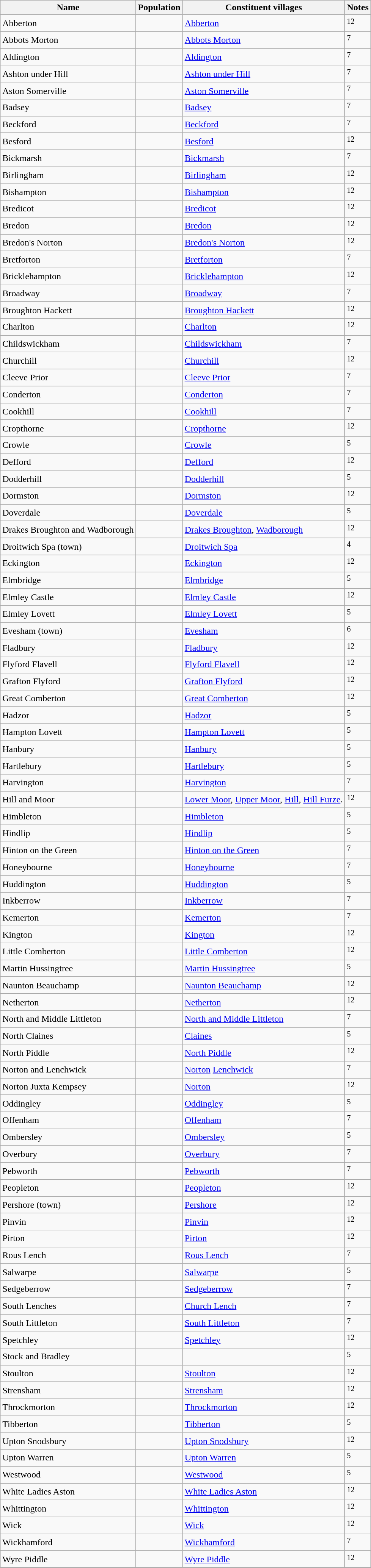<table class="wikitable">
<tr>
<th>Name</th>
<th>Population</th>
<th>Constituent villages</th>
<th>Notes</th>
</tr>
<tr>
<td>Abberton</td>
<td></td>
<td><a href='#'>Abberton</a></td>
<td><sup>12</sup></td>
</tr>
<tr>
<td>Abbots Morton</td>
<td></td>
<td><a href='#'>Abbots Morton</a></td>
<td><sup>7</sup></td>
</tr>
<tr>
<td>Aldington</td>
<td></td>
<td><a href='#'>Aldington</a></td>
<td><sup>7</sup></td>
</tr>
<tr>
<td>Ashton under Hill</td>
<td></td>
<td><a href='#'>Ashton under Hill</a></td>
<td><sup>7</sup></td>
</tr>
<tr>
<td>Aston Somerville</td>
<td></td>
<td><a href='#'>Aston Somerville</a></td>
<td><sup>7</sup></td>
</tr>
<tr>
<td>Badsey</td>
<td></td>
<td><a href='#'>Badsey</a></td>
<td><sup>7</sup></td>
</tr>
<tr>
<td>Beckford</td>
<td></td>
<td><a href='#'>Beckford</a></td>
<td><sup>7</sup></td>
</tr>
<tr>
<td>Besford</td>
<td></td>
<td><a href='#'>Besford</a></td>
<td><sup>12</sup></td>
</tr>
<tr>
<td>Bickmarsh</td>
<td></td>
<td><a href='#'>Bickmarsh</a></td>
<td><sup>7</sup></td>
</tr>
<tr>
<td>Birlingham</td>
<td></td>
<td><a href='#'>Birlingham</a></td>
<td><sup>12</sup></td>
</tr>
<tr>
<td>Bishampton</td>
<td></td>
<td><a href='#'>Bishampton</a></td>
<td><sup>12</sup></td>
</tr>
<tr>
<td>Bredicot</td>
<td></td>
<td><a href='#'>Bredicot</a></td>
<td><sup>12</sup></td>
</tr>
<tr>
<td>Bredon</td>
<td></td>
<td><a href='#'>Bredon</a></td>
<td><sup>12</sup></td>
</tr>
<tr>
<td>Bredon's Norton</td>
<td></td>
<td><a href='#'>Bredon's Norton</a></td>
<td><sup>12</sup></td>
</tr>
<tr>
<td>Bretforton</td>
<td></td>
<td><a href='#'>Bretforton</a></td>
<td><sup>7</sup></td>
</tr>
<tr>
<td>Bricklehampton</td>
<td></td>
<td><a href='#'>Bricklehampton</a></td>
<td><sup>12</sup></td>
</tr>
<tr>
<td>Broadway</td>
<td></td>
<td><a href='#'>Broadway</a></td>
<td><sup>7</sup></td>
</tr>
<tr>
<td>Broughton Hackett</td>
<td></td>
<td><a href='#'>Broughton Hackett</a></td>
<td><sup>12</sup></td>
</tr>
<tr>
<td>Charlton</td>
<td></td>
<td><a href='#'>Charlton</a></td>
<td><sup>12</sup></td>
</tr>
<tr>
<td>Childswickham</td>
<td></td>
<td><a href='#'>Childswickham</a></td>
<td><sup>7</sup></td>
</tr>
<tr>
<td>Churchill</td>
<td></td>
<td><a href='#'>Churchill</a></td>
<td><sup>12</sup></td>
</tr>
<tr>
<td>Cleeve Prior</td>
<td></td>
<td><a href='#'>Cleeve Prior</a></td>
<td><sup>7</sup></td>
</tr>
<tr>
<td>Conderton</td>
<td></td>
<td><a href='#'>Conderton</a></td>
<td><sup>7</sup></td>
</tr>
<tr>
<td>Cookhill</td>
<td></td>
<td><a href='#'>Cookhill</a></td>
<td><sup>7</sup></td>
</tr>
<tr>
<td>Cropthorne</td>
<td></td>
<td><a href='#'>Cropthorne</a></td>
<td><sup>12</sup></td>
</tr>
<tr>
<td>Crowle</td>
<td></td>
<td><a href='#'>Crowle</a></td>
<td><sup>5</sup></td>
</tr>
<tr>
<td>Defford</td>
<td></td>
<td><a href='#'>Defford</a></td>
<td><sup>12</sup></td>
</tr>
<tr>
<td>Dodderhill</td>
<td></td>
<td><a href='#'>Dodderhill</a></td>
<td><sup>5</sup></td>
</tr>
<tr>
<td>Dormston</td>
<td></td>
<td><a href='#'>Dormston</a></td>
<td><sup>12</sup></td>
</tr>
<tr>
<td>Doverdale</td>
<td></td>
<td><a href='#'>Doverdale</a></td>
<td><sup>5</sup></td>
</tr>
<tr>
<td>Drakes Broughton and Wadborough</td>
<td></td>
<td><a href='#'>Drakes Broughton</a>, <a href='#'>Wadborough</a></td>
<td><sup>12</sup></td>
</tr>
<tr>
<td>Droitwich Spa (town)</td>
<td></td>
<td><a href='#'>Droitwich Spa</a></td>
<td><sup>4</sup></td>
</tr>
<tr>
<td>Eckington</td>
<td></td>
<td><a href='#'>Eckington</a></td>
<td><sup>12</sup></td>
</tr>
<tr>
<td>Elmbridge</td>
<td></td>
<td><a href='#'>Elmbridge</a></td>
<td><sup>5</sup></td>
</tr>
<tr>
<td>Elmley Castle</td>
<td></td>
<td><a href='#'>Elmley Castle</a></td>
<td><sup>12</sup></td>
</tr>
<tr>
<td>Elmley Lovett</td>
<td></td>
<td><a href='#'>Elmley Lovett</a></td>
<td><sup>5</sup></td>
</tr>
<tr>
<td>Evesham (town)</td>
<td></td>
<td><a href='#'>Evesham</a></td>
<td><sup>6</sup></td>
</tr>
<tr>
<td>Fladbury</td>
<td></td>
<td><a href='#'>Fladbury</a></td>
<td><sup>12</sup></td>
</tr>
<tr>
<td>Flyford Flavell</td>
<td></td>
<td><a href='#'>Flyford Flavell</a></td>
<td><sup>12</sup></td>
</tr>
<tr>
<td>Grafton Flyford</td>
<td></td>
<td><a href='#'>Grafton Flyford</a></td>
<td><sup>12</sup></td>
</tr>
<tr>
<td>Great Comberton</td>
<td></td>
<td><a href='#'>Great Comberton</a></td>
<td><sup>12</sup></td>
</tr>
<tr>
<td>Hadzor</td>
<td></td>
<td><a href='#'>Hadzor</a></td>
<td><sup>5</sup></td>
</tr>
<tr>
<td>Hampton Lovett</td>
<td></td>
<td><a href='#'>Hampton Lovett</a></td>
<td><sup>5</sup></td>
</tr>
<tr>
<td>Hanbury</td>
<td></td>
<td><a href='#'>Hanbury</a></td>
<td><sup>5</sup></td>
</tr>
<tr>
<td>Hartlebury</td>
<td></td>
<td><a href='#'>Hartlebury</a></td>
<td><sup>5</sup></td>
</tr>
<tr>
<td>Harvington</td>
<td></td>
<td><a href='#'>Harvington</a></td>
<td><sup>7</sup></td>
</tr>
<tr>
<td>Hill and Moor</td>
<td></td>
<td><a href='#'>Lower Moor</a>, <a href='#'>Upper Moor</a>, <a href='#'>Hill</a>, <a href='#'>Hill Furze</a>.</td>
<td><sup>12</sup></td>
</tr>
<tr>
<td>Himbleton</td>
<td></td>
<td><a href='#'>Himbleton</a></td>
<td><sup>5</sup></td>
</tr>
<tr>
<td>Hindlip</td>
<td></td>
<td><a href='#'>Hindlip</a></td>
<td><sup>5</sup></td>
</tr>
<tr>
<td>Hinton on the Green</td>
<td></td>
<td><a href='#'>Hinton on the Green</a></td>
<td><sup>7</sup></td>
</tr>
<tr>
<td>Honeybourne</td>
<td></td>
<td><a href='#'>Honeybourne</a></td>
<td><sup>7</sup></td>
</tr>
<tr>
<td>Huddington</td>
<td></td>
<td><a href='#'>Huddington</a></td>
<td><sup>5</sup></td>
</tr>
<tr>
<td>Inkberrow</td>
<td></td>
<td><a href='#'>Inkberrow</a></td>
<td><sup>7</sup></td>
</tr>
<tr>
<td>Kemerton</td>
<td></td>
<td><a href='#'>Kemerton</a></td>
<td><sup>7</sup></td>
</tr>
<tr>
<td>Kington</td>
<td></td>
<td><a href='#'>Kington</a></td>
<td><sup>12</sup></td>
</tr>
<tr>
<td>Little Comberton</td>
<td></td>
<td><a href='#'>Little Comberton</a></td>
<td><sup>12</sup></td>
</tr>
<tr>
<td>Martin Hussingtree</td>
<td></td>
<td><a href='#'>Martin Hussingtree</a></td>
<td><sup>5</sup></td>
</tr>
<tr>
<td>Naunton Beauchamp</td>
<td></td>
<td><a href='#'>Naunton Beauchamp</a></td>
<td><sup>12</sup></td>
</tr>
<tr>
<td>Netherton</td>
<td></td>
<td><a href='#'>Netherton</a></td>
<td><sup>12</sup></td>
</tr>
<tr>
<td>North and Middle Littleton</td>
<td></td>
<td><a href='#'>North and Middle Littleton</a></td>
<td><sup>7</sup></td>
</tr>
<tr>
<td>North Claines</td>
<td></td>
<td><a href='#'>Claines</a></td>
<td><sup>5</sup></td>
</tr>
<tr>
<td>North Piddle</td>
<td></td>
<td><a href='#'>North Piddle</a></td>
<td><sup>12</sup></td>
</tr>
<tr>
<td>Norton and Lenchwick</td>
<td></td>
<td><a href='#'>Norton</a> <a href='#'>Lenchwick</a></td>
<td><sup>7</sup></td>
</tr>
<tr>
<td>Norton Juxta Kempsey</td>
<td></td>
<td><a href='#'>Norton</a></td>
<td><sup>12</sup></td>
</tr>
<tr>
<td>Oddingley</td>
<td></td>
<td><a href='#'>Oddingley</a></td>
<td><sup>5</sup></td>
</tr>
<tr>
<td>Offenham</td>
<td></td>
<td><a href='#'>Offenham</a></td>
<td><sup>7</sup></td>
</tr>
<tr>
<td>Ombersley</td>
<td></td>
<td><a href='#'>Ombersley</a></td>
<td><sup>5</sup></td>
</tr>
<tr>
<td>Overbury</td>
<td></td>
<td><a href='#'>Overbury</a></td>
<td><sup>7</sup></td>
</tr>
<tr>
<td>Pebworth</td>
<td></td>
<td><a href='#'>Pebworth</a></td>
<td><sup>7</sup></td>
</tr>
<tr>
<td>Peopleton</td>
<td></td>
<td><a href='#'>Peopleton</a></td>
<td><sup>12</sup></td>
</tr>
<tr>
<td>Pershore (town)</td>
<td></td>
<td><a href='#'>Pershore</a></td>
<td><sup>12</sup></td>
</tr>
<tr>
<td>Pinvin</td>
<td></td>
<td><a href='#'>Pinvin</a></td>
<td><sup>12</sup></td>
</tr>
<tr>
<td>Pirton</td>
<td></td>
<td><a href='#'>Pirton</a></td>
<td><sup>12</sup></td>
</tr>
<tr>
<td>Rous Lench</td>
<td></td>
<td><a href='#'>Rous Lench</a></td>
<td><sup>7</sup></td>
</tr>
<tr>
<td>Salwarpe</td>
<td></td>
<td><a href='#'>Salwarpe</a></td>
<td><sup>5</sup></td>
</tr>
<tr>
<td>Sedgeberrow</td>
<td></td>
<td><a href='#'>Sedgeberrow</a></td>
<td><sup>7</sup></td>
</tr>
<tr>
<td>South Lenches</td>
<td></td>
<td><a href='#'>Church Lench</a></td>
<td><sup>7</sup> </td>
</tr>
<tr>
<td>South Littleton</td>
<td></td>
<td><a href='#'>South Littleton</a></td>
<td><sup>7</sup></td>
</tr>
<tr>
<td>Spetchley</td>
<td></td>
<td><a href='#'>Spetchley</a></td>
<td><sup>12</sup></td>
</tr>
<tr>
<td>Stock and Bradley</td>
<td></td>
<td></td>
<td><sup>5</sup></td>
</tr>
<tr>
<td>Stoulton</td>
<td></td>
<td><a href='#'>Stoulton</a></td>
<td><sup>12</sup></td>
</tr>
<tr>
<td>Strensham</td>
<td></td>
<td><a href='#'>Strensham</a></td>
<td><sup>12</sup></td>
</tr>
<tr>
<td>Throckmorton</td>
<td></td>
<td><a href='#'>Throckmorton</a></td>
<td><sup>12</sup></td>
</tr>
<tr>
<td>Tibberton</td>
<td></td>
<td><a href='#'>Tibberton</a></td>
<td><sup>5</sup></td>
</tr>
<tr>
<td>Upton Snodsbury</td>
<td></td>
<td><a href='#'>Upton Snodsbury</a></td>
<td><sup>12</sup></td>
</tr>
<tr>
<td>Upton Warren</td>
<td></td>
<td><a href='#'>Upton Warren</a></td>
<td><sup>5</sup></td>
</tr>
<tr>
<td>Westwood</td>
<td></td>
<td><a href='#'>Westwood</a></td>
<td><sup>5</sup></td>
</tr>
<tr>
<td>White Ladies Aston</td>
<td></td>
<td><a href='#'>White Ladies Aston</a></td>
<td><sup>12</sup></td>
</tr>
<tr>
<td>Whittington</td>
<td></td>
<td><a href='#'>Whittington</a></td>
<td><sup>12</sup></td>
</tr>
<tr>
<td>Wick</td>
<td></td>
<td><a href='#'>Wick</a></td>
<td><sup>12</sup></td>
</tr>
<tr>
<td>Wickhamford</td>
<td></td>
<td><a href='#'>Wickhamford</a></td>
<td><sup>7</sup></td>
</tr>
<tr>
<td>Wyre Piddle</td>
<td></td>
<td><a href='#'>Wyre Piddle</a></td>
<td><sup>12</sup></td>
</tr>
<tr>
</tr>
</table>
